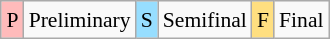<table class="wikitable" style="margin:0.5em auto; font-size:90%; line-height:1.25em;">
<tr>
<td bgcolor="#FFBBBB" align=center>P</td>
<td>Preliminary</td>
<td bgcolor="#97DEFF" align=center>S</td>
<td>Semifinal</td>
<td bgcolor="#FFDF80" align=center>F</td>
<td>Final</td>
</tr>
</table>
